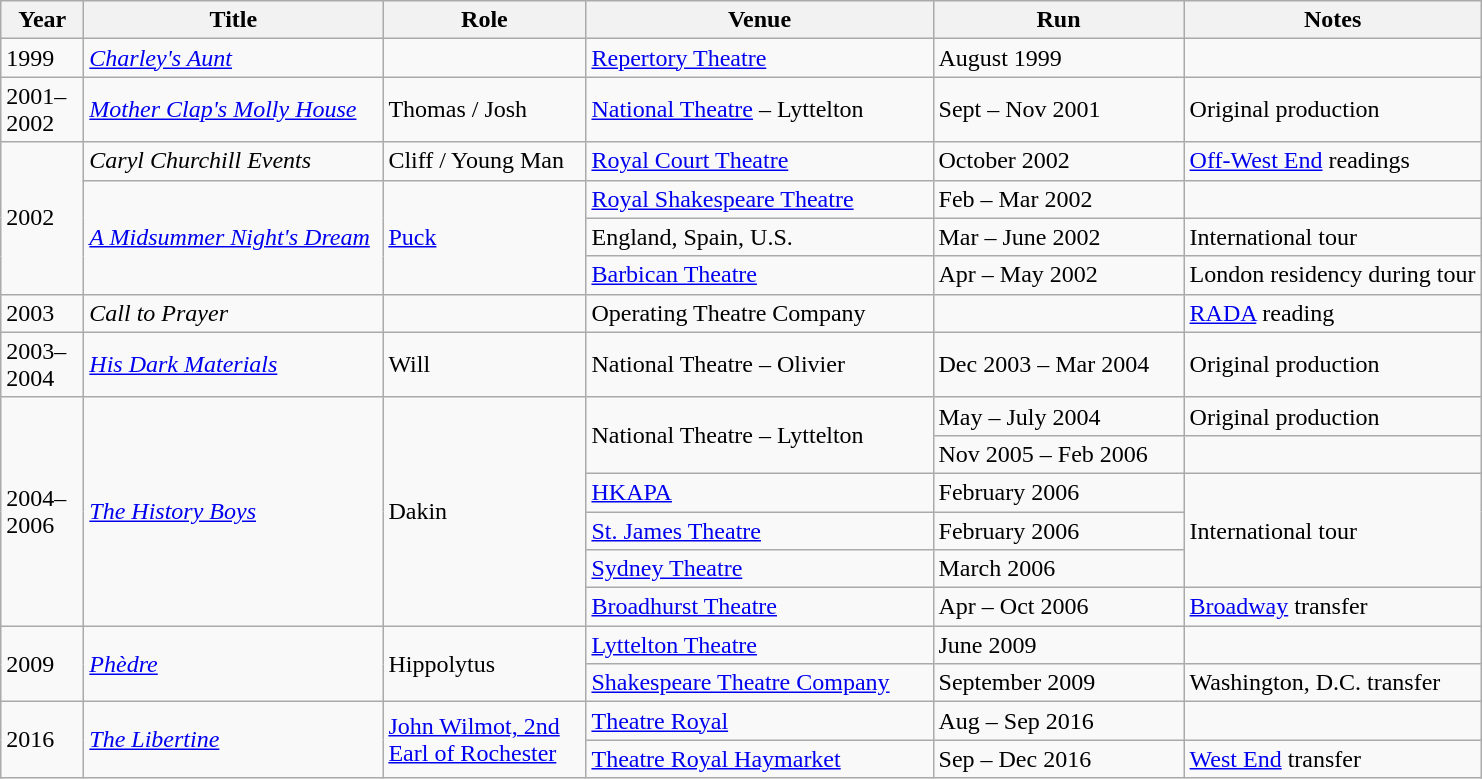<table class="wikitable sortable plainrowheaders">
<tr>
<th scope="col" style="width:3em;">Year</th>
<th scope="col" style="width:12em;">Title</th>
<th scope="col" style="width:8em;">Role</th>
<th scope="col" style="width:14em;">Venue</th>
<th scope="col" style="width:10em;" class="unsortable">Run</th>
<th scope="col" class="unsortable">Notes</th>
</tr>
<tr>
<td>1999</td>
<td><em><a href='#'>Charley's Aunt</a></em></td>
<td></td>
<td><a href='#'>Repertory Theatre</a></td>
<td>August 1999</td>
<td></td>
</tr>
<tr>
<td>2001–2002</td>
<td><em><a href='#'>Mother Clap's Molly House</a></em></td>
<td>Thomas / Josh</td>
<td><a href='#'>National Theatre</a> – Lyttelton</td>
<td>Sept – Nov 2001</td>
<td>Original production</td>
</tr>
<tr>
<td rowspan="4">2002</td>
<td><em>Caryl Churchill Events</em></td>
<td>Cliff / Young Man</td>
<td><a href='#'>Royal Court Theatre</a></td>
<td>October 2002</td>
<td><a href='#'>Off-West End</a> readings</td>
</tr>
<tr>
<td rowspan="3"><em><a href='#'>A Midsummer Night's Dream</a></em></td>
<td rowspan="3"><a href='#'>Puck</a></td>
<td><a href='#'>Royal Shakespeare Theatre</a></td>
<td>Feb – Mar 2002</td>
<td></td>
</tr>
<tr>
<td>England, Spain, U.S.</td>
<td>Mar – June 2002</td>
<td>International tour</td>
</tr>
<tr>
<td><a href='#'>Barbican Theatre</a></td>
<td>Apr – May 2002</td>
<td>London residency during tour</td>
</tr>
<tr>
<td>2003</td>
<td><em>Call to Prayer</em></td>
<td></td>
<td>Operating Theatre Company</td>
<td></td>
<td><a href='#'>RADA</a> reading</td>
</tr>
<tr>
<td>2003–2004</td>
<td><em><a href='#'>His Dark Materials</a></em></td>
<td>Will</td>
<td>National Theatre – Olivier</td>
<td>Dec 2003 – Mar 2004</td>
<td>Original production</td>
</tr>
<tr>
<td rowspan="6">2004–2006</td>
<td rowspan="6"><em><a href='#'>The History Boys</a></em></td>
<td rowspan="6">Dakin</td>
<td rowspan="2">National Theatre – Lyttelton</td>
<td>May – July 2004</td>
<td>Original production</td>
</tr>
<tr>
<td>Nov 2005 – Feb 2006</td>
<td></td>
</tr>
<tr>
<td><a href='#'>HKAPA</a></td>
<td>February 2006</td>
<td rowspan="3">International tour</td>
</tr>
<tr>
<td><a href='#'>St. James Theatre</a></td>
<td>February 2006</td>
</tr>
<tr>
<td><a href='#'>Sydney Theatre</a></td>
<td>March 2006</td>
</tr>
<tr>
<td><a href='#'>Broadhurst Theatre</a></td>
<td>Apr – Oct 2006</td>
<td><a href='#'>Broadway</a> transfer</td>
</tr>
<tr>
<td rowspan="2">2009</td>
<td rowspan="2"><em><a href='#'>Phèdre</a></em></td>
<td rowspan="2">Hippolytus</td>
<td><a href='#'>Lyttelton Theatre</a></td>
<td>June 2009</td>
<td></td>
</tr>
<tr>
<td><a href='#'>Shakespeare Theatre Company</a></td>
<td>September 2009</td>
<td>Washington, D.C. transfer</td>
</tr>
<tr>
<td rowspan="2">2016</td>
<td rowspan="2"><em><a href='#'>The Libertine</a></em></td>
<td rowspan="2"><a href='#'>John Wilmot, 2nd Earl of Rochester</a></td>
<td><a href='#'>Theatre Royal</a></td>
<td>Aug – Sep 2016</td>
<td></td>
</tr>
<tr>
<td><a href='#'>Theatre Royal Haymarket</a></td>
<td>Sep – Dec 2016</td>
<td><a href='#'>West End</a> transfer</td>
</tr>
</table>
